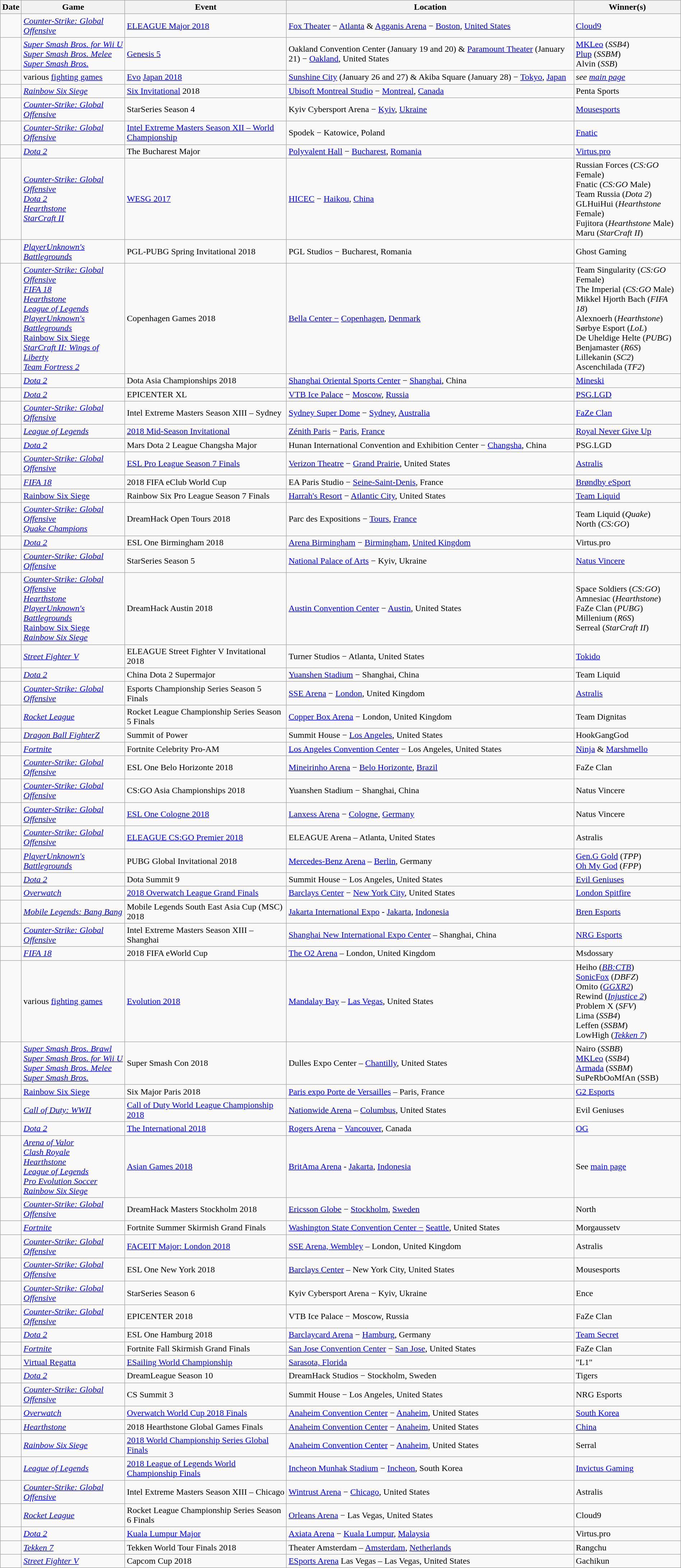<table class="wikitable sortable" style="width:100%">
<tr>
<th scope="col">Date</th>
<th scope="col">Game</th>
<th scope="col">Event</th>
<th scope="col">Location</th>
<th scope="col">Winner(s)</th>
</tr>
<tr>
<td></td>
<td><em><a href='#'>Counter-Strike: Global Offensive</a></em></td>
<td><a href='#'>ELEAGUE Major 2018</a></td>
<td><a href='#'>Fox Theater</a> − <a href='#'>Atlanta</a> & <a href='#'>Agganis Arena</a> − <a href='#'>Boston</a>, <a href='#'>United States</a></td>
<td><a href='#'>Cloud9</a></td>
</tr>
<tr>
<td></td>
<td><em><a href='#'>Super Smash Bros. for Wii U</a></em><br><em><a href='#'>Super Smash Bros. Melee</a></em><br><em><a href='#'>Super Smash Bros.</a></em></td>
<td><a href='#'>Genesis 5</a></td>
<td>Oakland Convention Center (January 19 and 20) & <a href='#'>Paramount Theater</a> (January 21) − <a href='#'>Oakland</a>, United States</td>
<td><a href='#'>MKLeo</a> (<em>SSB4</em>)<br><a href='#'>Plup</a> (<em>SSBM</em>)<br>Alvin (<em>SSB</em>)</td>
</tr>
<tr>
<td></td>
<td>various <a href='#'>fighting games</a></td>
<td><a href='#'>Evo</a> <a href='#'>Japan 2018</a></td>
<td><a href='#'>Sunshine City</a> (January 26 and 27) & Akiba Square (January 28) − <a href='#'>Tokyo</a>, <a href='#'>Japan</a></td>
<td><em>see <a href='#'>main page</a></em></td>
</tr>
<tr>
<td></td>
<td><a href='#'><em>Rainbow Six Siege</em></a></td>
<td><a href='#'>Six Invitational</a> 2018</td>
<td><a href='#'>Ubisoft Montreal Studio</a> − <a href='#'>Montreal</a>, <a href='#'>Canada</a></td>
<td>Penta Sports</td>
</tr>
<tr>
<td></td>
<td><em><a href='#'>Counter-Strike: Global Offensive</a></em></td>
<td>StarSeries Season 4</td>
<td>Kyiv Cybersport Arena − <a href='#'>Kyiv</a>, <a href='#'>Ukraine</a></td>
<td><a href='#'>Mousesports</a></td>
</tr>
<tr>
<td></td>
<td><em><a href='#'>Counter-Strike: Global Offensive</a></em></td>
<td><a href='#'>Intel Extreme Masters Season XII – World Championship</a></td>
<td>Spodek − Katowice, Poland</td>
<td><a href='#'>Fnatic</a></td>
</tr>
<tr>
<td></td>
<td><em><a href='#'>Dota 2</a></em></td>
<td>The Bucharest Major</td>
<td><a href='#'>Polyvalent Hall</a> − <a href='#'>Bucharest</a>, <a href='#'>Romania</a></td>
<td><a href='#'>Virtus.pro</a></td>
</tr>
<tr>
<td></td>
<td><em><a href='#'>Counter-Strike: Global Offensive</a></em><br><em><a href='#'>Dota 2</a></em><br><em><a href='#'>Hearthstone</a></em><br><em><a href='#'>StarCraft II</a></em></td>
<td><a href='#'>WESG 2017</a></td>
<td><a href='#'>HICEC</a> − <a href='#'>Haikou</a>, <a href='#'>China</a></td>
<td>Russian Forces (<em>CS:GO</em> Female)<br>Fnatic (<em>CS:GO</em> Male)<br>Team Russia (<em>Dota 2</em>)<br>GLHuiHui (<em>Hearthstone</em> Female)<br>Fujitora (<em>Hearthstone</em> Male)<br>Maru (<em>StarCraft II</em>)</td>
</tr>
<tr>
<td></td>
<td><em><a href='#'>PlayerUnknown's Battlegrounds</a></em></td>
<td>PGL-PUBG Spring Invitational 2018</td>
<td>PGL Studios − Bucharest, Romania</td>
<td>Ghost Gaming</td>
</tr>
<tr>
<td></td>
<td><em><a href='#'>Counter-Strike: Global Offensive</a><br><a href='#'>FIFA 18</a></em><br><em><a href='#'>Hearthstone</a></em><br><em><a href='#'>League of Legends</a></em><br><em><a href='#'>PlayerUnknown's Battlegrounds</a></em><br><em><a href='#'></em>Rainbow Six Siege<em></a></em><br><em><a href='#'>StarCraft II: Wings of Liberty</a></em><br><em><a href='#'>Team Fortress 2</a></em></td>
<td>Copenhagen Games 2018</td>
<td><a href='#'>Bella Center −</a> <a href='#'>Copenhagen</a>, <a href='#'>Denmark</a></td>
<td>Team Singularity (<em>CS:GO</em> Female)<br>The Imperial (<em>CS:GO</em> Male)<br>Mikkel Hjorth Bach (<em>FIFA 18</em>)<br>Alexnoerh (<em>Hearthstone</em>)<br>Sørbye Esport (<em>LoL</em>)<br>De Uheldige Helte (<em>PUBG</em>)<br>Benjamaster (<em>R6S</em>)<br>Lillekanin (<em>SC2</em>)<br>Ascenchilada (<em>TF2</em>)</td>
</tr>
<tr>
<td></td>
<td><em><a href='#'>Dota 2</a></em></td>
<td>Dota Asia Championships 2018</td>
<td><a href='#'>Shanghai Oriental Sports Center</a> − <a href='#'>Shanghai</a>, China</td>
<td><a href='#'>Mineski</a></td>
</tr>
<tr>
<td></td>
<td><em><a href='#'>Dota 2</a></em></td>
<td>EPICENTER XL</td>
<td><a href='#'>VTB Ice Palace</a> − <a href='#'>Moscow</a>, <a href='#'>Russia</a></td>
<td><a href='#'>PSG.LGD</a></td>
</tr>
<tr>
<td></td>
<td><em><a href='#'>Counter-Strike: Global Offensive</a></em></td>
<td>Intel Extreme Masters Season XIII – Sydney</td>
<td><a href='#'>Sydney Super Dome</a> − <a href='#'>Sydney</a>, <a href='#'>Australia</a></td>
<td><a href='#'>FaZe Clan</a></td>
</tr>
<tr>
<td></td>
<td><em><a href='#'>League of Legends</a></em></td>
<td><a href='#'>2018 Mid-Season Invitational</a></td>
<td><a href='#'>Zénith Paris</a> − <a href='#'>Paris</a>, <a href='#'>France</a></td>
<td><a href='#'>Royal Never Give Up</a></td>
</tr>
<tr>
<td></td>
<td><em><a href='#'>Dota 2</a></em></td>
<td>Mars Dota 2 League Changsha Major</td>
<td>Hunan International Convention and Exhibition Center − <a href='#'>Changsha</a>, China</td>
<td>PSG.LGD</td>
</tr>
<tr>
<td></td>
<td><em><a href='#'>Counter-Strike: Global Offensive</a></em></td>
<td><a href='#'>ESL Pro League Season 7 Finals</a></td>
<td><a href='#'>Verizon Theatre</a> − <a href='#'>Grand Prairie</a>, United States</td>
<td><a href='#'>Astralis</a></td>
</tr>
<tr>
<td></td>
<td><em><a href='#'>FIFA 18</a></em></td>
<td>2018 FIFA eClub World Cup</td>
<td>EA Paris Studio − <a href='#'>Seine-Saint-Denis</a>, France</td>
<td><a href='#'>Brøndby eSport</a></td>
</tr>
<tr>
<td></td>
<td><em><a href='#'></em>Rainbow Six Siege<em></a></em></td>
<td>Rainbow Six Pro League Season 7 Finals</td>
<td><a href='#'>Harrah's Resort</a> − <a href='#'>Atlantic City</a>, United States</td>
<td><a href='#'>Team Liquid</a></td>
</tr>
<tr>
<td></td>
<td><em><a href='#'>Counter-Strike: Global Offensive</a></em><br><em><a href='#'>Quake Champions</a></em></td>
<td>DreamHack Open Tours 2018</td>
<td>Parc des Expositions − <a href='#'>Tours</a>, <a href='#'>France</a></td>
<td>Team Liquid (<em>Quake</em>)<br>North (<em>CS:GO</em>)</td>
</tr>
<tr>
<td></td>
<td><em><a href='#'>Dota 2</a></em></td>
<td>ESL One Birmingham 2018</td>
<td><a href='#'>Arena Birmingham</a> − <a href='#'>Birmingham</a>, <a href='#'>United Kingdom</a></td>
<td>Virtus.pro</td>
</tr>
<tr>
<td></td>
<td><em><a href='#'>Counter-Strike: Global Offensive</a></em></td>
<td>StarSeries Season 5</td>
<td><a href='#'>National Palace of Arts</a> − Kyiv, Ukraine</td>
<td><a href='#'>Natus Vincere</a></td>
</tr>
<tr>
<td></td>
<td><em><a href='#'>Counter-Strike: Global Offensive</a></em><br><em><a href='#'>Hearthstone</a></em><br><em><a href='#'>PlayerUnknown's Battlegrounds</a></em><br><em><a href='#'></em>Rainbow Six Siege<em></a></em><br><a href='#'><em>Rainbow Six Siege</em></a></td>
<td>DreamHack Austin 2018</td>
<td><a href='#'>Austin Convention Center</a> − <a href='#'>Austin</a>, United States</td>
<td>Space Soldiers (<em>CS:GO</em>)<br>Amnesiac (<em>Hearthstone</em>)<br>FaZe Clan (<em>PUBG</em>)<br>Millenium (<em>R6S</em>)<br>Serreal (<em>StarCraft II</em>)</td>
</tr>
<tr>
<td></td>
<td><em><a href='#'>Street Fighter V</a></em></td>
<td>ELEAGUE Street Fighter V Invitational 2018</td>
<td>Turner Studios − Atlanta, United States</td>
<td><a href='#'>Tokido</a></td>
</tr>
<tr>
<td></td>
<td><em><a href='#'>Dota 2</a></em></td>
<td>China Dota 2 Supermajor</td>
<td><a href='#'>Yuanshen Stadium</a> − Shanghai, China</td>
<td>Team Liquid</td>
</tr>
<tr>
<td></td>
<td><em><a href='#'>Counter-Strike: Global Offensive</a></em></td>
<td>Esports Championship Series Season 5 Finals</td>
<td><a href='#'>SSE Arena</a> − <a href='#'>London</a>, United Kingdom</td>
<td><a href='#'>Astralis</a></td>
</tr>
<tr>
<td></td>
<td><em><a href='#'>Rocket League</a></em></td>
<td>Rocket League Championship Series Season 5 Finals</td>
<td><a href='#'>Copper Box Arena</a> − London, United Kingdom</td>
<td>Team Dignitas</td>
</tr>
<tr>
<td></td>
<td><em><a href='#'>Dragon Ball FighterZ</a></em></td>
<td>Summit of Power</td>
<td>Summit House − <a href='#'>Los Angeles</a>, United States</td>
<td>HookGangGod</td>
</tr>
<tr>
<td></td>
<td><em><a href='#'>Fortnite</a></em></td>
<td>Fortnite Celebrity Pro-AM</td>
<td><a href='#'>Los Angeles Convention Center</a> − Los Angeles, United States</td>
<td><a href='#'>Ninja</a> & <a href='#'>Marshmello</a></td>
</tr>
<tr>
<td></td>
<td><em><a href='#'>Counter-Strike: Global Offensive</a></em></td>
<td>ESL One Belo Horizonte 2018</td>
<td><a href='#'>Mineirinho Arena</a> − <a href='#'>Belo Horizonte</a>, <a href='#'>Brazil</a></td>
<td>FaZe Clan</td>
</tr>
<tr>
<td></td>
<td><em><a href='#'>Counter-Strike: Global Offensive</a></em></td>
<td>CS:GO Asia Championships 2018</td>
<td>Yuanshen Stadium − Shanghai, China</td>
<td>Natus Vincere</td>
</tr>
<tr>
<td></td>
<td><em><a href='#'>Counter-Strike: Global Offensive</a></em></td>
<td><a href='#'>ESL One Cologne 2018</a></td>
<td><a href='#'>Lanxess Arena</a> − <a href='#'>Cologne</a>, <a href='#'>Germany</a></td>
<td>Natus Vincere</td>
</tr>
<tr>
<td></td>
<td><em><a href='#'>Counter-Strike: Global Offensive</a></em></td>
<td><a href='#'>ELEAGUE CS:GO Premier 2018</a></td>
<td>ELEAGUE Arena – Atlanta, United States</td>
<td>Astralis</td>
</tr>
<tr>
<td></td>
<td><em><a href='#'>PlayerUnknown's Battlegrounds</a></em></td>
<td>PUBG Global Invitational 2018</td>
<td><a href='#'>Mercedes-Benz Arena</a> – <a href='#'>Berlin</a>, Germany</td>
<td><a href='#'>Gen.G Gold</a> (<em>TPP</em>)<br><a href='#'>Oh My God</a> (<em>FPP</em>)</td>
</tr>
<tr>
<td></td>
<td><em><a href='#'>Dota 2</a></em></td>
<td>Dota Summit 9</td>
<td>Summit House − Los Angeles, United States</td>
<td><a href='#'>Evil Geniuses</a></td>
</tr>
<tr>
<td></td>
<td><a href='#'><em>Overwatch</em></a></td>
<td><a href='#'>2018 Overwatch League Grand Finals</a></td>
<td><a href='#'>Barclays Center</a> − <a href='#'>New York City</a>, United States</td>
<td><a href='#'>London Spitfire</a></td>
</tr>
<tr>
<td></td>
<td><em><a href='#'>Mobile Legends: Bang Bang</a></em></td>
<td>Mobile Legends South East Asia Cup (MSC) 2018</td>
<td><a href='#'>Jakarta International Expo</a> - <a href='#'>Jakarta</a>, <a href='#'>Indonesia</a></td>
<td><a href='#'>Bren Esports</a></td>
</tr>
<tr>
<td></td>
<td><em><a href='#'>Counter-Strike: Global Offensive</a></em></td>
<td>Intel Extreme Masters Season XIII – Shanghai</td>
<td><a href='#'>Shanghai New International Expo Center</a> – Shanghai, China</td>
<td><a href='#'>NRG Esports</a></td>
</tr>
<tr>
<td></td>
<td><em><a href='#'>FIFA 18</a></em></td>
<td>2018 FIFA eWorld Cup</td>
<td><a href='#'>The O2 Arena</a> – London, United Kingdom</td>
<td>Msdossary</td>
</tr>
<tr>
<td></td>
<td>various <a href='#'>fighting games</a></td>
<td><a href='#'>Evolution 2018</a></td>
<td><a href='#'>Mandalay Bay</a> – <a href='#'>Las Vegas</a>, United States</td>
<td>Heiho (<em><a href='#'>BB:CTB</a></em>)<br><a href='#'>SonicFox</a> (<em>DBFZ</em>)<br>Omito (<em><a href='#'>GGXR2</a></em>)<br>Rewind (<em><a href='#'>Injustice 2</a></em>)<br>Problem X (<em>SFV</em>)<br>Lima (<em>SSB4</em>)<br>Leffen (<em>SSBM</em>)<br>LowHigh (<em><a href='#'>Tekken 7</a></em>)</td>
</tr>
<tr>
<td></td>
<td><em><a href='#'>Super Smash Bros. Brawl</a></em><br><em><a href='#'>Super Smash Bros. for Wii U</a></em><br><em><a href='#'>Super Smash Bros. Melee</a></em><br><em><a href='#'>Super Smash Bros.</a></em></td>
<td>Super Smash Con 2018</td>
<td>Dulles Expo Center – <a href='#'>Chantilly</a>, United States</td>
<td>Nairo (<em>SSBB</em>)<br><a href='#'>MKLeo</a> (<em>SSB4</em>)<br><a href='#'>Armada</a> (<em>SSBM</em>)<br>SuPeRbOoMfAn (SSB)</td>
</tr>
<tr>
<td></td>
<td><em><a href='#'></em>Rainbow Six Siege<em></a></em></td>
<td>Six Major Paris 2018</td>
<td><a href='#'>Paris expo Porte de Versailles</a> – Paris, France</td>
<td><a href='#'>G2 Esports</a></td>
</tr>
<tr>
<td></td>
<td><em><a href='#'>Call of Duty: WWII</a></em></td>
<td><a href='#'>Call of Duty World League Championship 2018</a></td>
<td><a href='#'>Nationwide Arena</a> – <a href='#'>Columbus</a>, United States</td>
<td>Evil Geniuses</td>
</tr>
<tr>
<td></td>
<td><em><a href='#'>Dota 2</a></em></td>
<td><a href='#'>The International 2018</a></td>
<td><a href='#'>Rogers Arena</a> − <a href='#'>Vancouver</a>, Canada</td>
<td><a href='#'>OG</a></td>
</tr>
<tr>
<td></td>
<td><em><a href='#'>Arena of Valor</a></em><br><em><a href='#'>Clash Royale</a></em><br><em><a href='#'>Hearthstone</a></em><br><em><a href='#'>League of Legends</a></em><br><em><a href='#'>Pro Evolution Soccer</a></em><br><a href='#'><em>Rainbow Six Siege</em></a></td>
<td><a href='#'>Asian Games 2018</a></td>
<td><a href='#'>BritAma Arena</a> - <a href='#'>Jakarta</a>, <a href='#'>Indonesia</a></td>
<td>See <a href='#'>main page</a></td>
</tr>
<tr>
<td></td>
<td><em><a href='#'>Counter-Strike: Global Offensive</a></em></td>
<td>DreamHack Masters Stockholm 2018</td>
<td><a href='#'>Ericsson Globe</a> − <a href='#'>Stockholm</a>, <a href='#'>Sweden</a></td>
<td>North</td>
</tr>
<tr>
<td></td>
<td><em><a href='#'>Fortnite</a></em></td>
<td>Fortnite Summer Skirmish Grand Finals</td>
<td><a href='#'>Washington State Convention Center −</a> <a href='#'>Seattle</a>, United States</td>
<td>Morgaussetv</td>
</tr>
<tr>
<td></td>
<td><em><a href='#'>Counter-Strike: Global Offensive</a></em></td>
<td><a href='#'>FACEIT Major: London 2018</a></td>
<td><a href='#'>SSE Arena, Wembley</a> – London, United Kingdom</td>
<td>Astralis</td>
</tr>
<tr>
<td></td>
<td><em><a href='#'>Counter-Strike: Global Offensive</a></em></td>
<td>ESL One New York 2018</td>
<td><a href='#'>Barclays Center</a> – New York City, United States</td>
<td>Mousesports</td>
</tr>
<tr>
<td></td>
<td><em><a href='#'>Counter-Strike: Global Offensive</a></em></td>
<td>StarSeries Season 6</td>
<td>Kyiv Cybersport Arena − Kyiv, Ukraine</td>
<td>Ence</td>
</tr>
<tr>
<td></td>
<td><em><a href='#'>Counter-Strike: Global Offensive</a></em></td>
<td>EPICENTER 2018</td>
<td>VTB Ice Palace − Moscow, Russia</td>
<td>FaZe Clan</td>
</tr>
<tr>
<td></td>
<td><em><a href='#'>Dota 2</a></em></td>
<td>ESL One Hamburg 2018</td>
<td><a href='#'>Barclaycard Arena</a> − <a href='#'>Hamburg</a>, Germany</td>
<td><a href='#'>Team Secret</a></td>
</tr>
<tr>
<td></td>
<td><em><a href='#'>Fortnite</a></em></td>
<td>Fortnite Fall Skirmish Grand Finals</td>
<td><a href='#'>San Jose Convention Center</a> − <a href='#'>San Jose</a>, United States</td>
<td>FaZe Clan</td>
</tr>
<tr>
<td></td>
<td><a href='#'>Virtual Regatta</a></td>
<td><a href='#'>ESailing World Championship</a></td>
<td><a href='#'>Sarasota, Florida</a></td>
<td>"L1"</td>
</tr>
<tr>
<td></td>
<td><em><a href='#'>Dota 2</a></em></td>
<td>DreamLeague Season 10</td>
<td>DreamHack Studios − Stockholm, Sweden</td>
<td>Tigers</td>
</tr>
<tr>
<td></td>
<td><em><a href='#'>Counter-Strike: Global Offensive</a></em></td>
<td>CS Summit 3</td>
<td>Summit House − Los Angeles, United States</td>
<td>NRG Esports</td>
</tr>
<tr>
<td></td>
<td><em><a href='#'>Overwatch</a></em></td>
<td><a href='#'>Overwatch World Cup 2018 Finals</a></td>
<td><a href='#'>Anaheim Convention Center</a> − <a href='#'>Anaheim</a>, United States</td>
<td><a href='#'>South Korea</a></td>
</tr>
<tr>
<td></td>
<td><em><a href='#'>Hearthstone</a></em></td>
<td>2018 Hearthstone Global Games Finals</td>
<td><a href='#'>Anaheim Convention Center</a> − <a href='#'>Anaheim</a>, United States</td>
<td><a href='#'>China</a></td>
</tr>
<tr>
<td></td>
<td><a href='#'><em>Rainbow Six Siege</em></a></td>
<td><a href='#'>2018 World Championship Series Global Finals</a></td>
<td><a href='#'>Anaheim Convention Center</a> − <a href='#'>Anaheim</a>, United States</td>
<td>Serral</td>
</tr>
<tr>
<td></td>
<td><em><a href='#'>League of Legends</a></em></td>
<td><a href='#'>2018 League of Legends World Championship Finals</a></td>
<td><a href='#'>Incheon Munhak Stadium</a> − <a href='#'>Incheon</a>, South Korea</td>
<td><a href='#'>Invictus Gaming</a></td>
</tr>
<tr>
<td></td>
<td><em><a href='#'>Counter-Strike: Global Offensive</a></em></td>
<td>Intel Extreme Masters Season XIII – Chicago</td>
<td><a href='#'>Wintrust Arena</a> − <a href='#'>Chicago</a>, United States</td>
<td>Astralis</td>
</tr>
<tr>
<td></td>
<td><em><a href='#'>Rocket League</a></em></td>
<td>Rocket League Championship Series Season 6 Finals</td>
<td><a href='#'>Orleans Arena</a> − Las Vegas, United States</td>
<td>Cloud9</td>
</tr>
<tr>
<td></td>
<td><em><a href='#'>Dota 2</a></em></td>
<td><a href='#'>Kuala Lumpur Major</a></td>
<td><a href='#'>Axiata Arena</a> − <a href='#'>Kuala Lumpur</a>, <a href='#'>Malaysia</a></td>
<td>Virtus.pro</td>
</tr>
<tr>
<td></td>
<td><em><a href='#'>Tekken 7</a></em></td>
<td>Tekken World Tour Finals 2018</td>
<td>Theater Amsterdam – <a href='#'>Amsterdam</a>, <a href='#'>Netherlands</a></td>
<td>Rangchu</td>
</tr>
<tr>
<td></td>
<td><em><a href='#'>Street Fighter V</a></em></td>
<td>Capcom Cup 2018</td>
<td><a href='#'>ESports Arena</a> Las Vegas – Las Vegas, United States</td>
<td>Gachikun</td>
</tr>
</table>
